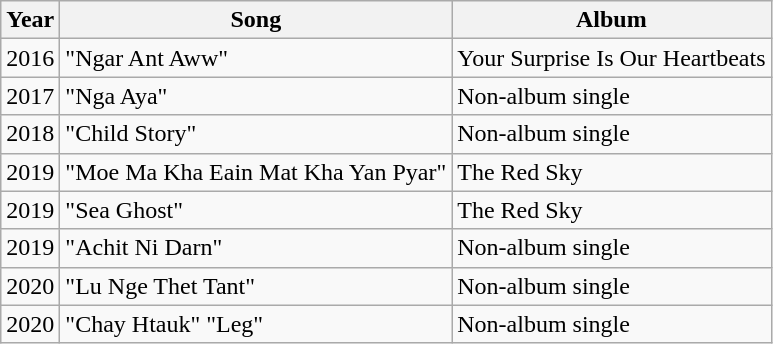<table class="wikitable">
<tr>
<th>Year</th>
<th>Song</th>
<th>Album</th>
</tr>
<tr>
<td>2016</td>
<td>"Ngar Ant Aww"</td>
<td>Your Surprise Is Our Heartbeats</td>
</tr>
<tr>
<td>2017</td>
<td>"Nga Aya"</td>
<td>Non-album single</td>
</tr>
<tr>
<td>2018</td>
<td>"Child Story"</td>
<td>Non-album single</td>
</tr>
<tr>
<td>2019</td>
<td>"Moe Ma Kha Eain Mat Kha Yan Pyar"</td>
<td>The Red Sky</td>
</tr>
<tr>
<td>2019</td>
<td>"Sea Ghost"</td>
<td>The Red Sky</td>
</tr>
<tr>
<td>2019</td>
<td>"Achit Ni Darn"</td>
<td>Non-album single</td>
</tr>
<tr>
<td>2020</td>
<td>"Lu Nge Thet Tant"</td>
<td>Non-album single</td>
</tr>
<tr>
<td>2020</td>
<td>"Chay Htauk" "Leg"</td>
<td>Non-album single</td>
</tr>
</table>
